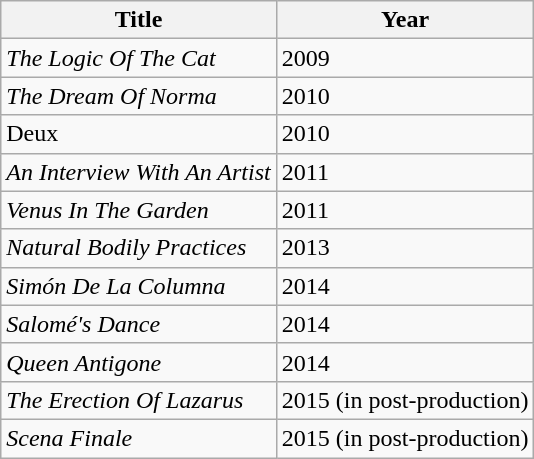<table class="wikitable">
<tr>
<th>Title</th>
<th>Year</th>
</tr>
<tr>
<td><em>The Logic Of The Cat</em></td>
<td>2009</td>
</tr>
<tr>
<td><em>The Dream Of Norma</em></td>
<td>2010</td>
</tr>
<tr>
<td>Deux</td>
<td>2010</td>
</tr>
<tr>
<td><em>An Interview With An Artist</em></td>
<td>2011</td>
</tr>
<tr>
<td><em>Venus In The Garden</em></td>
<td>2011</td>
</tr>
<tr>
<td><em>Natural Bodily Practices</em></td>
<td>2013</td>
</tr>
<tr>
<td><em>Simón De La Columna</em></td>
<td>2014</td>
</tr>
<tr>
<td><em>Salomé's Dance</em></td>
<td>2014</td>
</tr>
<tr>
<td><em>Queen Antigone</em></td>
<td>2014</td>
</tr>
<tr>
<td><em>The Erection Of Lazarus</em></td>
<td>2015 (in post-production)</td>
</tr>
<tr>
<td><em>Scena Finale</em></td>
<td>2015 (in post-production)</td>
</tr>
</table>
